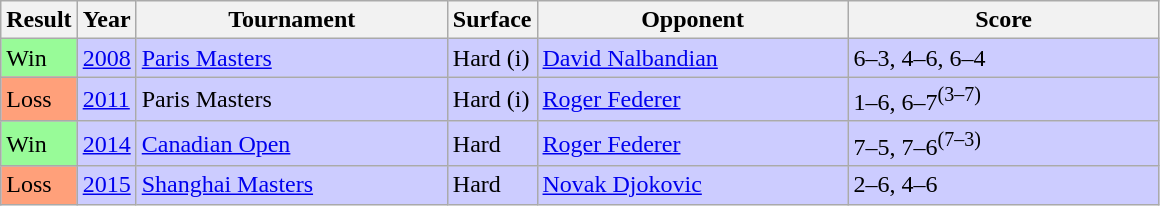<table class="sortable wikitable">
<tr>
<th>Result</th>
<th>Year</th>
<th width=200>Tournament</th>
<th>Surface</th>
<th width=200>Opponent</th>
<th width=200 class=unsortable>Score</th>
</tr>
<tr style="background:#ccf;">
<td style="background:#98fb98;">Win</td>
<td><a href='#'>2008</a></td>
<td><a href='#'>Paris Masters</a></td>
<td>Hard (i)</td>
<td> <a href='#'>David Nalbandian</a></td>
<td>6–3, 4–6, 6–4</td>
</tr>
<tr style="background:#ccf;">
<td bgcolor=FFA07A>Loss</td>
<td><a href='#'>2011</a></td>
<td>Paris Masters</td>
<td>Hard (i)</td>
<td> <a href='#'>Roger Federer</a></td>
<td>1–6, 6–7<sup>(3–7)</sup></td>
</tr>
<tr style="background:#ccf;">
<td style="background:#98fb98;">Win</td>
<td><a href='#'>2014</a></td>
<td><a href='#'>Canadian Open</a></td>
<td>Hard</td>
<td> <a href='#'>Roger Federer</a></td>
<td>7–5, 7–6<sup>(7–3)</sup></td>
</tr>
<tr style="background:#ccf;">
<td bgcolor=FFA07A>Loss</td>
<td><a href='#'>2015</a></td>
<td><a href='#'>Shanghai Masters</a></td>
<td>Hard</td>
<td> <a href='#'>Novak Djokovic</a></td>
<td>2–6, 4–6</td>
</tr>
</table>
